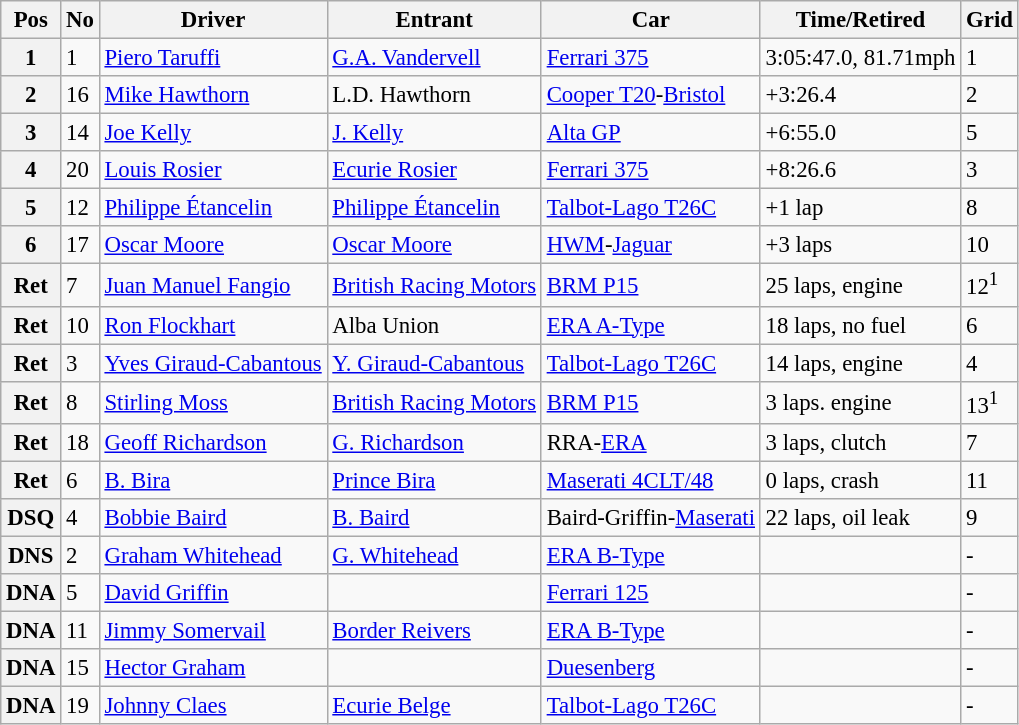<table class="wikitable" style="font-size: 95%;">
<tr>
<th>Pos</th>
<th>No</th>
<th>Driver</th>
<th>Entrant</th>
<th>Car</th>
<th>Time/Retired</th>
<th>Grid</th>
</tr>
<tr>
<th>1</th>
<td>1</td>
<td> <a href='#'>Piero Taruffi</a></td>
<td><a href='#'>G.A. Vandervell</a></td>
<td><a href='#'>Ferrari 375</a></td>
<td>3:05:47.0, 81.71mph</td>
<td>1</td>
</tr>
<tr>
<th>2</th>
<td>16</td>
<td> <a href='#'>Mike Hawthorn</a></td>
<td>L.D. Hawthorn</td>
<td><a href='#'>Cooper T20</a>-<a href='#'>Bristol</a></td>
<td>+3:26.4</td>
<td>2</td>
</tr>
<tr>
<th>3</th>
<td>14</td>
<td> <a href='#'>Joe Kelly</a></td>
<td><a href='#'>J. Kelly</a></td>
<td><a href='#'>Alta GP</a></td>
<td>+6:55.0</td>
<td>5</td>
</tr>
<tr>
<th>4</th>
<td>20</td>
<td> <a href='#'>Louis Rosier</a></td>
<td><a href='#'>Ecurie Rosier</a></td>
<td><a href='#'>Ferrari 375</a></td>
<td>+8:26.6</td>
<td>3</td>
</tr>
<tr>
<th>5</th>
<td>12</td>
<td> <a href='#'>Philippe Étancelin</a></td>
<td><a href='#'>Philippe Étancelin</a></td>
<td><a href='#'>Talbot-Lago T26C</a></td>
<td>+1 lap</td>
<td>8</td>
</tr>
<tr>
<th>6</th>
<td>17</td>
<td> <a href='#'>Oscar Moore</a></td>
<td><a href='#'>Oscar Moore</a></td>
<td><a href='#'>HWM</a>-<a href='#'>Jaguar</a></td>
<td>+3 laps</td>
<td>10</td>
</tr>
<tr>
<th>Ret</th>
<td>7</td>
<td> <a href='#'>Juan Manuel Fangio</a></td>
<td><a href='#'>British Racing Motors</a></td>
<td><a href='#'>BRM P15</a></td>
<td>25 laps, engine</td>
<td>12<sup>1</sup></td>
</tr>
<tr>
<th>Ret</th>
<td>10</td>
<td> <a href='#'>Ron Flockhart</a></td>
<td>Alba Union</td>
<td><a href='#'>ERA A-Type</a></td>
<td>18 laps, no fuel</td>
<td>6</td>
</tr>
<tr>
<th>Ret</th>
<td>3</td>
<td> <a href='#'>Yves Giraud-Cabantous</a></td>
<td><a href='#'>Y. Giraud-Cabantous</a></td>
<td><a href='#'>Talbot-Lago T26C</a></td>
<td>14 laps, engine</td>
<td>4</td>
</tr>
<tr>
<th>Ret</th>
<td>8</td>
<td> <a href='#'>Stirling Moss</a></td>
<td><a href='#'>British Racing Motors</a></td>
<td><a href='#'>BRM P15</a></td>
<td>3 laps. engine</td>
<td>13<sup>1</sup></td>
</tr>
<tr>
<th>Ret</th>
<td>18</td>
<td> <a href='#'>Geoff Richardson</a></td>
<td><a href='#'>G. Richardson</a></td>
<td>RRA-<a href='#'>ERA</a></td>
<td>3 laps, clutch</td>
<td>7</td>
</tr>
<tr>
<th>Ret</th>
<td>6</td>
<td> <a href='#'>B. Bira</a></td>
<td><a href='#'>Prince Bira</a></td>
<td><a href='#'>Maserati 4CLT/48</a></td>
<td>0 laps, crash</td>
<td>11</td>
</tr>
<tr>
<th>DSQ</th>
<td>4</td>
<td> <a href='#'>Bobbie Baird</a></td>
<td><a href='#'>B. Baird</a></td>
<td>Baird-Griffin-<a href='#'>Maserati</a></td>
<td>22 laps, oil leak</td>
<td>9</td>
</tr>
<tr>
<th>DNS</th>
<td>2</td>
<td> <a href='#'>Graham Whitehead</a></td>
<td><a href='#'>G. Whitehead</a></td>
<td><a href='#'>ERA B-Type</a></td>
<td></td>
<td>-</td>
</tr>
<tr>
<th>DNA</th>
<td>5</td>
<td> <a href='#'>David Griffin</a></td>
<td></td>
<td><a href='#'>Ferrari 125</a></td>
<td></td>
<td>-</td>
</tr>
<tr>
<th>DNA</th>
<td>11</td>
<td> <a href='#'>Jimmy Somervail</a></td>
<td><a href='#'>Border Reivers</a></td>
<td><a href='#'>ERA B-Type</a></td>
<td></td>
<td>-</td>
</tr>
<tr>
<th>DNA</th>
<td>15</td>
<td> <a href='#'>Hector Graham</a></td>
<td></td>
<td><a href='#'>Duesenberg</a></td>
<td></td>
<td>-</td>
</tr>
<tr>
<th>DNA</th>
<td>19</td>
<td> <a href='#'>Johnny Claes</a></td>
<td><a href='#'>Ecurie Belge</a></td>
<td><a href='#'>Talbot-Lago T26C</a></td>
<td></td>
<td>-</td>
</tr>
</table>
